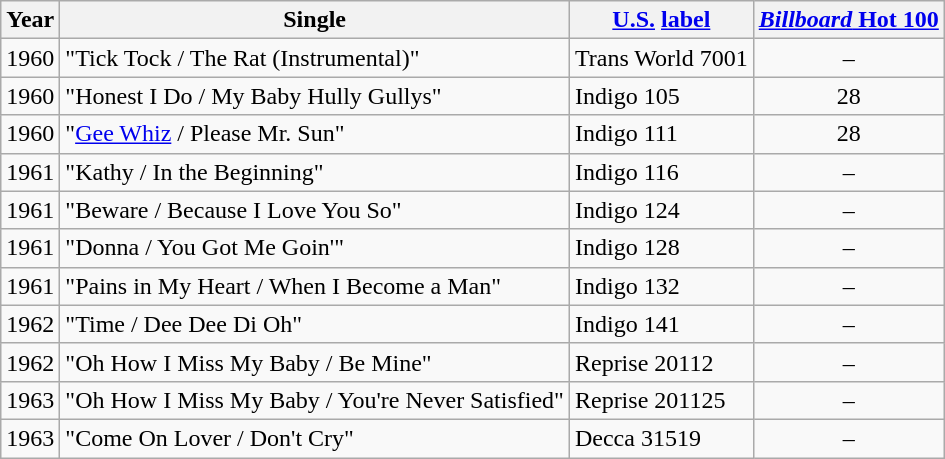<table class="wikitable">
<tr>
<th align="left">Year</th>
<th align="left">Single</th>
<th align="left"><a href='#'>U.S.</a> <a href='#'>label</a></th>
<th style="text-align:center;"><a href='#'><em>Billboard</em> Hot 100</a></th>
</tr>
<tr>
<td align="left">1960</td>
<td align="left">"Tick Tock / The Rat (Instrumental)"</td>
<td align="left">Trans World 7001</td>
<td style="text-align:center;">–</td>
</tr>
<tr>
<td align="left">1960</td>
<td align="left">"Honest I Do / My Baby Hully Gullys"</td>
<td align="left">Indigo 105</td>
<td style="text-align:center;">28</td>
</tr>
<tr>
<td align="left">1960</td>
<td align="left">"<a href='#'>Gee Whiz</a> / Please Mr. Sun"</td>
<td align="left">Indigo 111</td>
<td style="text-align:center;">28</td>
</tr>
<tr>
<td align="left">1961</td>
<td align="left">"Kathy / In the Beginning"</td>
<td align="left">Indigo 116</td>
<td style="text-align:center;">–</td>
</tr>
<tr>
<td align="left">1961</td>
<td align="left">"Beware / Because I Love You So"</td>
<td align="left">Indigo 124</td>
<td style="text-align:center;">–</td>
</tr>
<tr>
<td align="left">1961</td>
<td align="left">"Donna / You Got Me Goin'"</td>
<td align="left">Indigo 128</td>
<td style="text-align:center;">–</td>
</tr>
<tr>
<td align="left">1961</td>
<td align="left">"Pains in My Heart / When I Become a Man"</td>
<td align="left">Indigo 132</td>
<td style="text-align:center;">–</td>
</tr>
<tr>
<td align="left">1962</td>
<td align="left">"Time / Dee Dee Di Oh"</td>
<td align="left">Indigo 141</td>
<td style="text-align:center;">–</td>
</tr>
<tr>
<td align="left">1962</td>
<td align="left">"Oh How I Miss My Baby / Be Mine"</td>
<td align="left">Reprise 20112</td>
<td style="text-align:center;">–</td>
</tr>
<tr>
<td align="left">1963</td>
<td align="left">"Oh How I Miss My Baby / You're Never Satisfied"</td>
<td align="left">Reprise 201125</td>
<td style="text-align:center;">–</td>
</tr>
<tr>
<td align="left">1963</td>
<td align="left">"Come On Lover / Don't Cry"</td>
<td align="left">Decca 31519</td>
<td style="text-align:center;">–</td>
</tr>
</table>
